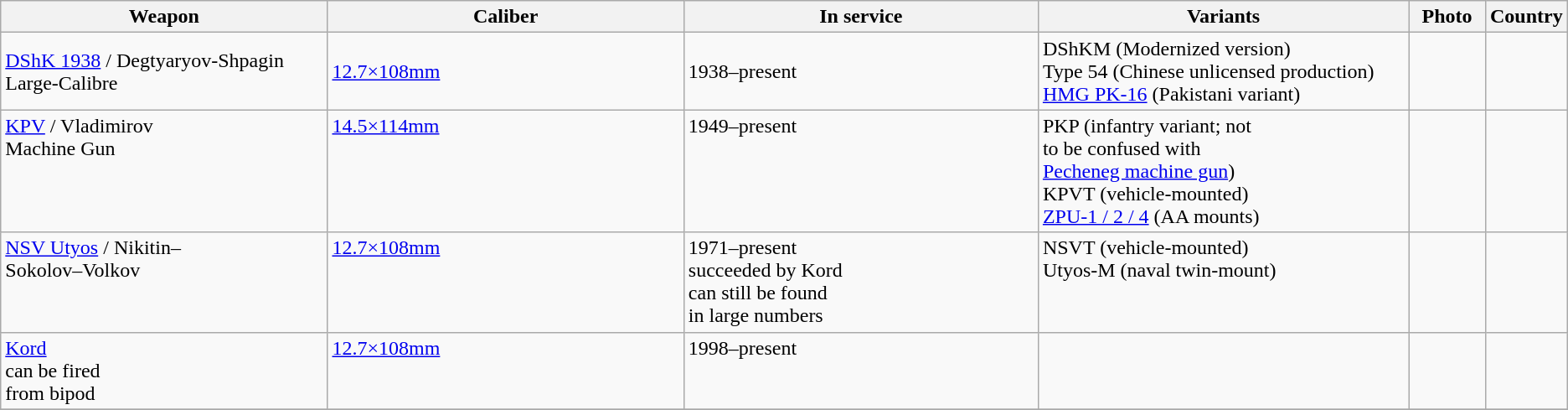<table class="wikitable">
<tr>
<th style="width:22%;", align=left>Weapon</th>
<th style="width:24%;", align=left>Caliber</th>
<th style="width:24%;", align=left>In service</th>
<th style="width:25%;", align=left>Variants</th>
<th style="width:29%;">Photo</th>
<th style="width:16%;", align=left>Country</th>
</tr>
<tr>
<td><a href='#'>DShK 1938</a> / Degtyaryov-Shpagin Large-Calibre</td>
<td><a href='#'>12.7×108mm</a></td>
<td>1938–present</td>
<td>DShKM (Modernized version)<br>Type 54 (Chinese unlicensed production)<br><a href='#'>HMG PK-16</a> (Pakistani variant)</td>
<td></td>
<td></td>
</tr>
<tr>
<td align=left, valign=top><a href='#'>KPV</a> / Vladimirov<br>Machine Gun</td>
<td align=left, valign=top><a href='#'>14.5×114mm</a></td>
<td align=left, valign=top>1949–present</td>
<td align=left, valign=top>PKP (infantry variant; not<br>to be confused with<br><a href='#'>Pecheneg machine gun</a>)<br>KPVT (vehicle-mounted)<br><a href='#'>ZPU-1 / 2 / 4</a> (AA mounts)</td>
<td align=center></td>
<td></td>
</tr>
<tr>
<td align=left, valign=top><a href='#'>NSV Utyos</a> / Nikitin–<br>Sokolov–Volkov</td>
<td align=left, valign=top><a href='#'>12.7×108mm</a></td>
<td align=left, valign=top>1971–present<br>succeeded by Kord<br>can still be found<br>in large numbers</td>
<td align=left, valign=top>NSVT (vehicle-mounted)<br>Utyos-M (naval twin-mount)</td>
<td align=center></td>
<td></td>
</tr>
<tr>
<td align=left, valign=top><a href='#'>Kord</a><br>can be fired<br>from bipod</td>
<td align=left, valign=top><a href='#'>12.7×108mm</a></td>
<td align=left, valign=top>1998–present</td>
<td align=left, valign=top></td>
<td align=center></td>
<td></td>
</tr>
<tr>
</tr>
</table>
